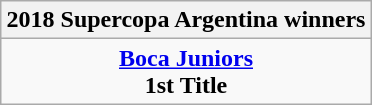<table class="wikitable" style="text-align: center; margin: 0 auto;">
<tr>
<th>2018 Supercopa Argentina winners</th>
</tr>
<tr>
<td><strong><a href='#'>Boca Juniors</a></strong><br><strong>1st Title</strong></td>
</tr>
</table>
